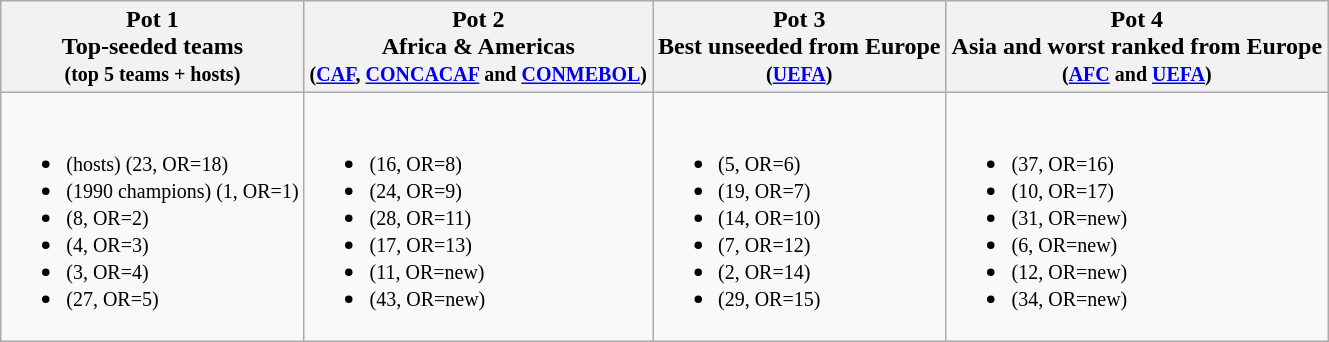<table class="wikitable">
<tr>
<th>Pot 1<br>Top-seeded teams<br><small> (top 5 teams + hosts)</small></th>
<th>Pot 2<br>Africa & Americas<br><small>(<a href='#'>CAF</a>, <a href='#'>CONCACAF</a> and <a href='#'>CONMEBOL</a>)</small></th>
<th>Pot 3<br>Best unseeded from Europe<br> <small> (<a href='#'>UEFA</a>)</small></th>
<th>Pot 4<br>Asia and worst ranked from Europe<br><small> (<a href='#'>AFC</a> and <a href='#'>UEFA</a>)</small></th>
</tr>
<tr>
<td valign="top"><br><ul><li><small> (hosts) (23, OR=18)</small></li><li><small> (1990 champions) (1, OR=1)</small></li><li><small> (8, OR=2)</small></li><li><small> (4, OR=3)</small></li><li><small> (3, OR=4)</small></li><li><small> (27, OR=5)</small></li></ul></td>
<td valign="top"><br><ul><li><small> (16, OR=8)</small></li><li><small> (24, OR=9)</small></li><li><small> (28, OR=11)</small></li><li><small> (17, OR=13)</small></li><li><small> (11, OR=new)</small></li><li><small> (43, OR=new)</small></li></ul></td>
<td valign="top"><br><ul><li><small> (5, OR=6)</small></li><li><small> (19, OR=7)</small></li><li><small> (14, OR=10)</small></li><li><small> (7, OR=12)</small></li><li><small> (2, OR=14)</small></li><li><small> (29, OR=15)</small></li></ul></td>
<td valign="top"><br><ul><li><small> (37, OR=16)</small></li><li><small> (10, OR=17)</small></li><li><small> (31, OR=new)</small></li><li><small> (6, OR=new)</small></li><li><small> (12, OR=new)</small></li><li><small> (34, OR=new)</small></li></ul></td>
</tr>
</table>
